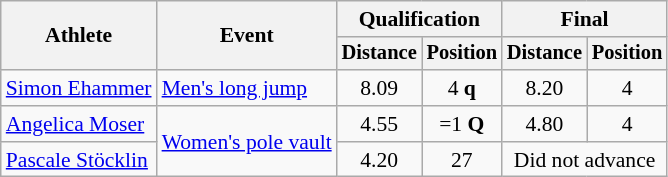<table class=wikitable style="font-size:90%">
<tr>
<th rowspan="2">Athlete</th>
<th rowspan="2">Event</th>
<th colspan="2">Qualification</th>
<th colspan="2">Final</th>
</tr>
<tr style="font-size:95%">
<th>Distance</th>
<th>Position</th>
<th>Distance</th>
<th>Position</th>
</tr>
<tr align=center>
<td align=left><a href='#'>Simon Ehammer</a></td>
<td align=left><a href='#'>Men's long jump</a></td>
<td>8.09</td>
<td>4 <strong>q</strong></td>
<td>8.20</td>
<td>4</td>
</tr>
<tr align=center>
<td align=left><a href='#'>Angelica Moser</a></td>
<td align=left rowspan=2><a href='#'>Women's pole vault</a></td>
<td>4.55</td>
<td>=1 <strong>Q</strong></td>
<td>4.80</td>
<td>4</td>
</tr>
<tr align=center>
<td align=left><a href='#'>Pascale Stöcklin</a></td>
<td>4.20</td>
<td>27</td>
<td colspan=2>Did not advance</td>
</tr>
</table>
